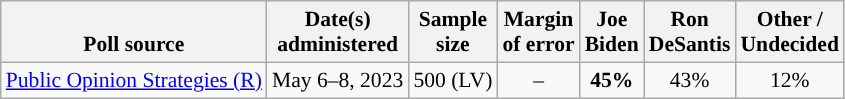<table class="wikitable sortable mw-datatable" style="font-size:90%;text-align:center;line-height:17px">
<tr valign=bottom>
<th>Poll source</th>
<th>Date(s)<br>administered</th>
<th>Sample<br>size</th>
<th>Margin<br>of error</th>
<th class="unsortable">Joe<br>Biden<br></th>
<th class="unsortable">Ron<br>DeSantis<br></th>
<th class="unsortable">Other /<br>Undecided</th>
</tr>
<tr>
<td style="text-align:left;"><a href='#'>Public Opinion Strategies (R)</a></td>
<td data-sort-value="2023-05-08">May 6–8, 2023</td>
<td>500 (LV)</td>
<td>–</td>
<td style="color:black;background-color:"><strong>45%</strong></td>
<td>43%</td>
<td>12%</td>
</tr>
</table>
